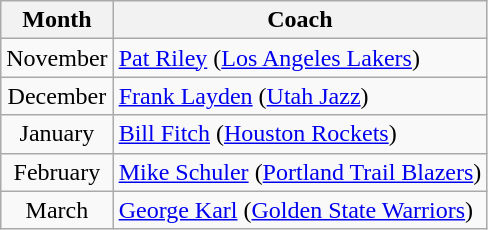<table class="wikitable">
<tr>
<th>Month</th>
<th>Coach</th>
</tr>
<tr>
<td align=center>November</td>
<td><a href='#'>Pat Riley</a> (<a href='#'>Los Angeles Lakers</a>)</td>
</tr>
<tr>
<td align=center>December</td>
<td><a href='#'>Frank Layden</a> (<a href='#'>Utah Jazz</a>)</td>
</tr>
<tr>
<td align=center>January</td>
<td><a href='#'>Bill Fitch</a> (<a href='#'>Houston Rockets</a>)</td>
</tr>
<tr>
<td align=center>February</td>
<td><a href='#'>Mike Schuler</a> (<a href='#'>Portland Trail Blazers</a>)</td>
</tr>
<tr>
<td align=center>March</td>
<td><a href='#'>George Karl</a> (<a href='#'>Golden State Warriors</a>)</td>
</tr>
</table>
